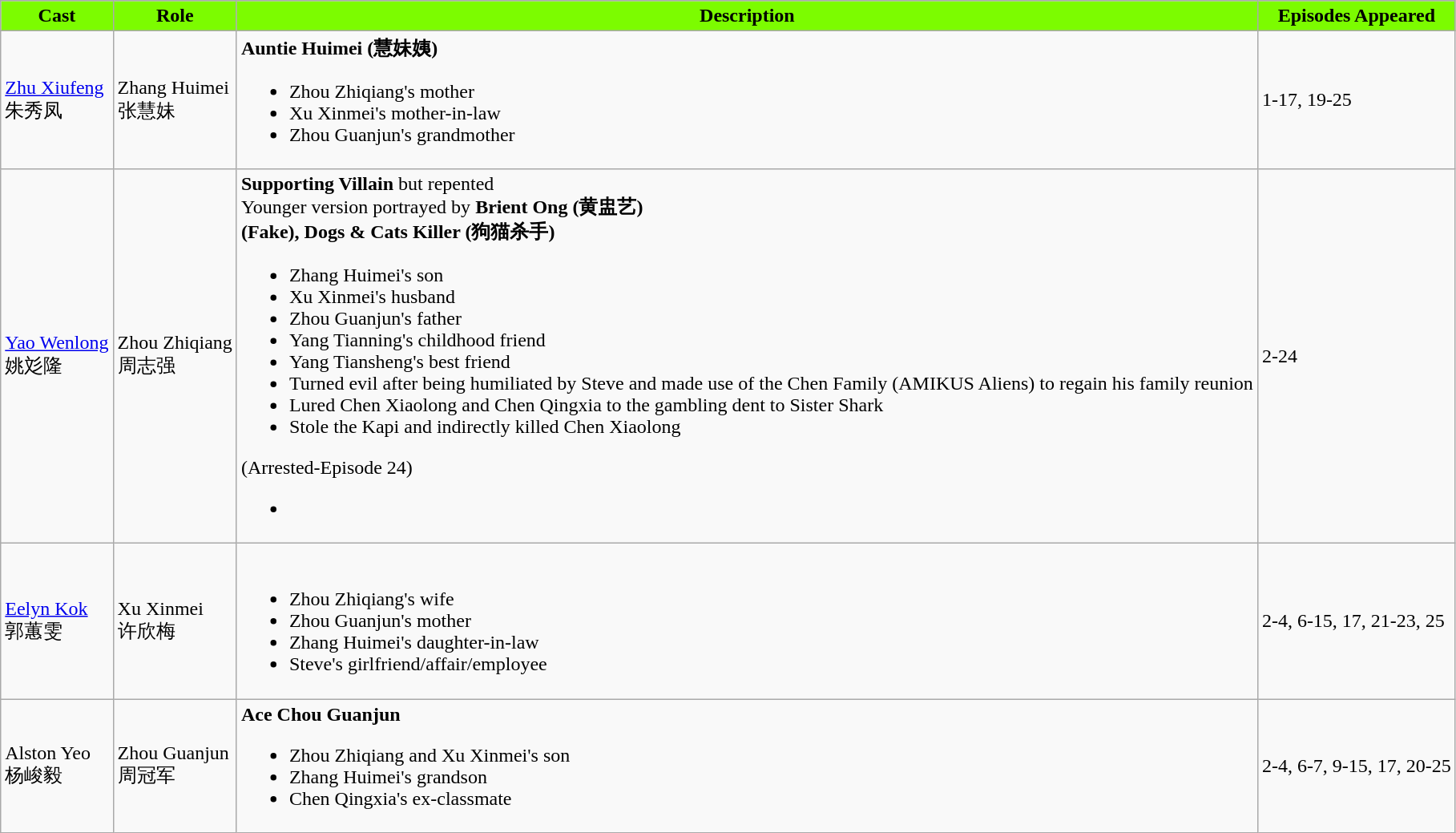<table class="wikitable">
<tr>
<th style="background:LawnGreen; color:black">Cast</th>
<th style="background:LawnGreen; color:black">Role</th>
<th style="background:LawnGreen; color:black">Description</th>
<th style="background:LawnGreen; color:black">Episodes Appeared</th>
</tr>
<tr>
<td><a href='#'>Zhu Xiufeng</a> <br> 朱秀凤</td>
<td>Zhang Huimei <br> 张慧妹</td>
<td><strong>Auntie Huimei (慧妹姨)</strong><br><ul><li>Zhou Zhiqiang's mother</li><li>Xu Xinmei's mother-in-law</li><li>Zhou Guanjun's grandmother</li></ul></td>
<td>1-17, 19-25</td>
</tr>
<tr>
<td><a href='#'>Yao Wenlong</a> <br> 姚彣隆</td>
<td>Zhou Zhiqiang <br> 周志强</td>
<td><strong>Supporting Villain</strong> but repented<br> Younger version portrayed by <strong>Brient Ong (黄盅艺)</strong> <br> <strong>(Fake), Dogs & Cats Killer (狗猫杀手)</strong><br><ul><li>Zhang Huimei's son</li><li>Xu Xinmei's husband</li><li>Zhou Guanjun's father</li><li>Yang Tianning's childhood friend</li><li>Yang Tiansheng's best friend</li><li>Turned evil after being humiliated by Steve and made use of the Chen Family (AMIKUS Aliens) to regain his family reunion</li><li>Lured Chen Xiaolong and Chen Qingxia to the gambling dent to Sister Shark</li><li>Stole the Kapi and indirectly killed Chen Xiaolong</li></ul>(Arrested-Episode 24)<ul><li></li></ul></td>
<td>2-24</td>
</tr>
<tr>
<td><a href='#'>Eelyn Kok</a> <br> 郭蕙雯</td>
<td>Xu Xinmei <br> 许欣梅</td>
<td><br><ul><li>Zhou Zhiqiang's wife</li><li>Zhou Guanjun's mother</li><li>Zhang Huimei's daughter-in-law</li><li>Steve's girlfriend/affair/employee</li></ul></td>
<td>2-4, 6-15, 17, 21-23, 25</td>
</tr>
<tr>
<td>Alston Yeo <br> 杨峻毅</td>
<td>Zhou Guanjun <br> 周冠军</td>
<td><strong>Ace Chou Guanjun</strong><br><ul><li>Zhou Zhiqiang and Xu Xinmei's son</li><li>Zhang Huimei's grandson</li><li>Chen Qingxia's ex-classmate</li></ul></td>
<td>2-4, 6-7, 9-15, 17, 20-25</td>
</tr>
</table>
